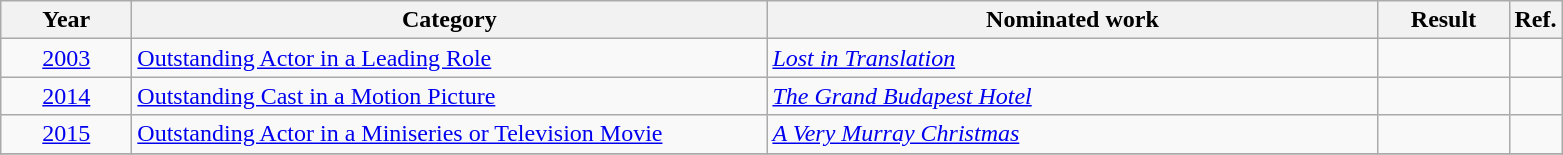<table class=wikitable>
<tr>
<th scope="col" style="width:5em;">Year</th>
<th scope="col" style="width:26em;">Category</th>
<th scope="col" style="width:25em;">Nominated work</th>
<th scope="col" style="width:5em;">Result</th>
<th>Ref.</th>
</tr>
<tr>
<td style="text-align:center;"><a href='#'>2003</a></td>
<td><a href='#'>Outstanding Actor in a Leading Role</a></td>
<td><em><a href='#'>Lost in Translation</a></em></td>
<td></td>
<td style="text-align:center;"></td>
</tr>
<tr>
<td style="text-align:center;"><a href='#'>2014</a></td>
<td><a href='#'>Outstanding Cast in a Motion Picture</a></td>
<td><em><a href='#'>The Grand Budapest Hotel</a></em></td>
<td></td>
<td style="text-align:center;"></td>
</tr>
<tr>
<td style="text-align:center;"><a href='#'>2015</a></td>
<td><a href='#'>Outstanding Actor in a Miniseries or Television Movie</a></td>
<td><em><a href='#'>A Very Murray Christmas</a></em></td>
<td></td>
<td style="text-align:center;"></td>
</tr>
<tr>
</tr>
</table>
